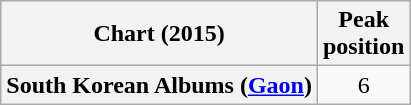<table class="wikitable sortable plainrowheaders">
<tr>
<th>Chart (2015)</th>
<th>Peak<br>position</th>
</tr>
<tr>
<th scope="row">South Korean Albums (<a href='#'>Gaon</a>)</th>
<td align="center">6</td>
</tr>
</table>
